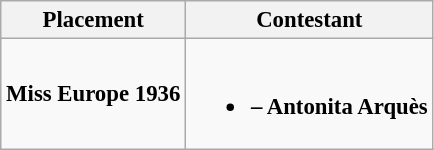<table class="wikitable sortable" style="font-size: 95%;">
<tr>
<th>Placement</th>
<th>Contestant</th>
</tr>
<tr>
<td><strong>Miss Europe 1936</strong></td>
<td><br><ul><li><strong> – Antonita Arquès</strong></li></ul></td>
</tr>
</table>
